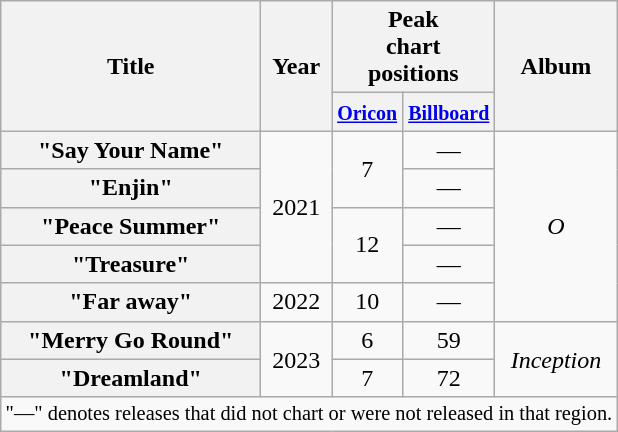<table class="wikitable plainrowheaders" style="text-align:center;">
<tr>
<th scope="col" rowspan="2">Title</th>
<th scope="col" rowspan="2">Year</th>
<th scope="col" colspan="2">Peak <br> chart <br> positions</th>
<th scope="col" rowspan="2">Album</th>
</tr>
<tr>
<th scope="col" style="width:2.5em;"><small><a href='#'>Oricon</a></small></th>
<th scope="col" style="width:2.5em;"><small><a href='#'>Billboard</a></small></th>
</tr>
<tr>
<th scope="row">"Say Your Name"</th>
<td rowspan="4">2021</td>
<td rowspan="2">7</td>
<td>—</td>
<td rowspan="5"><em>O</em></td>
</tr>
<tr>
<th scope="row">"Enjin"</th>
<td>—</td>
</tr>
<tr>
<th scope="row">"Peace Summer"</th>
<td rowspan="2">12</td>
<td>—</td>
</tr>
<tr>
<th scope="row">"Treasure"</th>
<td>—</td>
</tr>
<tr>
<th scope="row">"Far away"</th>
<td>2022</td>
<td>10</td>
<td>—</td>
</tr>
<tr>
<th scope="row">"Merry Go Round"</th>
<td rowspan="2">2023</td>
<td>6</td>
<td>59</td>
<td rowspan="2"><em>Inception</em></td>
</tr>
<tr>
<th scope="row">"Dreamland"</th>
<td>7</td>
<td>72</td>
</tr>
<tr>
<td colspan="5" style="font-size:85%">"—" denotes releases that did not chart or were not released in that region.</td>
</tr>
</table>
